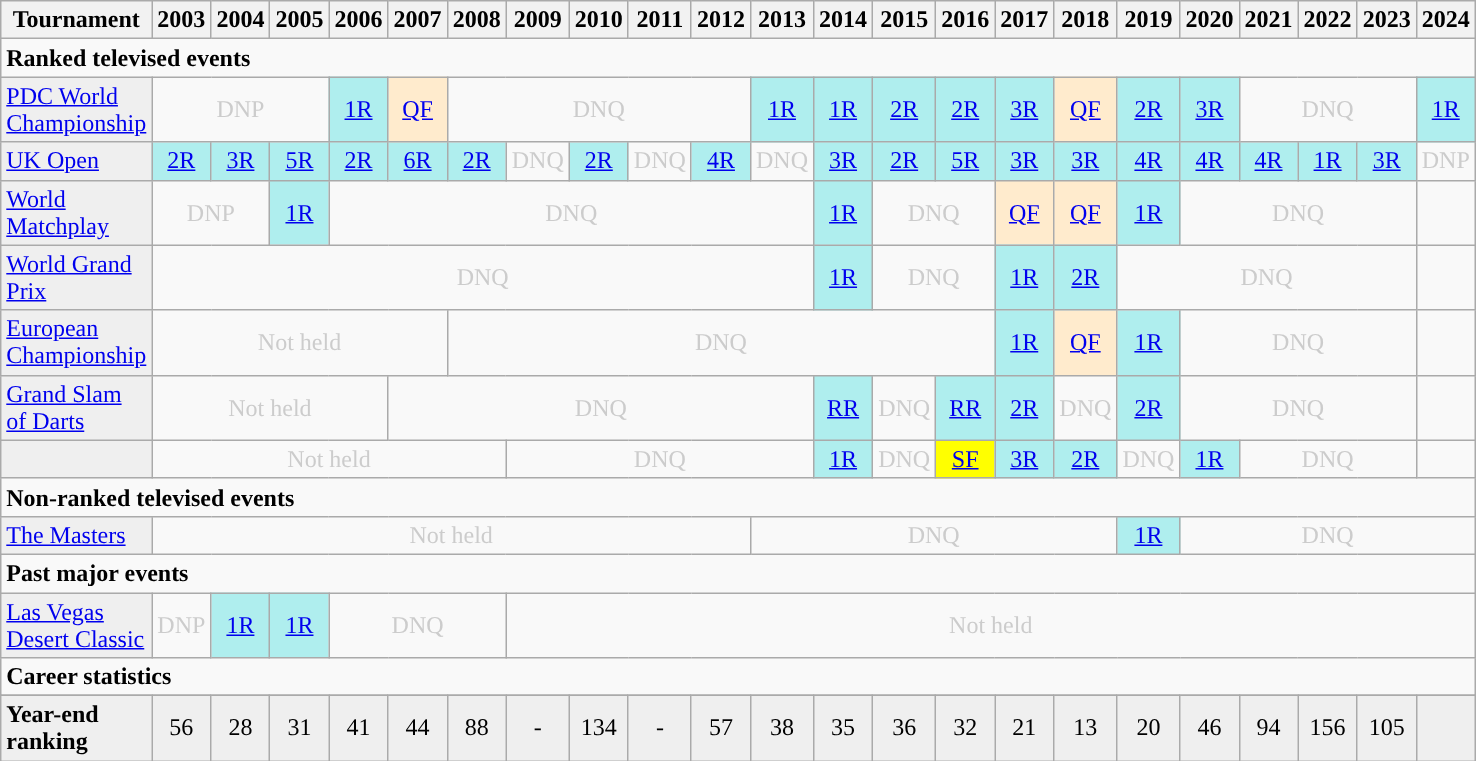<table class="wikitable" style="width:50%; margin:0">
<tr>
<th>Tournament</th>
<th>2003</th>
<th>2004</th>
<th>2005</th>
<th>2006</th>
<th>2007</th>
<th>2008</th>
<th>2009</th>
<th>2010</th>
<th>2011</th>
<th>2012</th>
<th>2013</th>
<th>2014</th>
<th>2015</th>
<th>2016</th>
<th>2017</th>
<th>2018</th>
<th>2019</th>
<th>2020</th>
<th>2021</th>
<th>2022</th>
<th>2023</th>
<th>2024</th>
</tr>
<tr>
<td colspan="25" align="left"><strong>Ranked televised events</strong></td>
</tr>
<tr>
<td style="background:#efefef;"><a href='#'>PDC World Championship</a></td>
<td colspan="3" style="text-align:center; color:#ccc;">DNP</td>
<td style="text-align:center; background:#afeeee;"><a href='#'>1R</a></td>
<td style="text-align:center; background:#ffebcd;"><a href='#'>QF</a></td>
<td colspan="5" style="text-align:center; color:#ccc;">DNQ</td>
<td style="text-align:center; background:#afeeee;"><a href='#'>1R</a></td>
<td style="text-align:center; background:#afeeee;"><a href='#'>1R</a></td>
<td style="text-align:center; background:#afeeee;"><a href='#'>2R</a></td>
<td style="text-align:center; background:#afeeee;"><a href='#'>2R</a></td>
<td style="text-align:center; background:#afeeee;"><a href='#'>3R</a></td>
<td style="text-align:center; background:#ffebcd;"><a href='#'>QF</a></td>
<td style="text-align:center; background:#afeeee;"><a href='#'>2R</a></td>
<td style="text-align:center; background:#afeeee;"><a href='#'>3R</a></td>
<td colspan="3" style="text-align:center; color:#ccc;">DNQ</td>
<td style="text-align:center; background:#afeeee;"><a href='#'>1R</a></td>
</tr>
<tr>
<td style="background:#efefef;"><a href='#'>UK Open</a></td>
<td style="text-align:center; background:#afeeee;"><a href='#'>2R</a></td>
<td style="text-align:center; background:#afeeee;"><a href='#'>3R</a></td>
<td style="text-align:center; background:#afeeee;"><a href='#'>5R</a></td>
<td style="text-align:center; background:#afeeee;"><a href='#'>2R</a></td>
<td style="text-align:center; background:#afeeee;"><a href='#'>6R</a></td>
<td style="text-align:center; background:#afeeee;"><a href='#'>2R</a></td>
<td colspan="1" style="text-align:center; color:#ccc;">DNQ</td>
<td style="text-align:center; background:#afeeee;"><a href='#'>2R</a></td>
<td colspan="1" style="text-align:center; color:#ccc;">DNQ</td>
<td style="text-align:center; background:#afeeee;"><a href='#'>4R</a></td>
<td colspan="1" style="text-align:center; color:#ccc;">DNQ</td>
<td style="text-align:center; background:#afeeee;"><a href='#'>3R</a></td>
<td style="text-align:center; background:#afeeee;"><a href='#'>2R</a></td>
<td style="text-align:center; background:#afeeee;"><a href='#'>5R</a></td>
<td style="text-align:center; background:#afeeee;"><a href='#'>3R</a></td>
<td style="text-align:center; background:#afeeee;"><a href='#'>3R</a></td>
<td style="text-align:center; background:#afeeee;"><a href='#'>4R</a></td>
<td style="text-align:center; background:#afeeee;"><a href='#'>4R</a></td>
<td style="text-align:center; background:#afeeee;"><a href='#'>4R</a></td>
<td style="text-align:center; background:#afeeee;"><a href='#'>1R</a></td>
<td style="text-align:center; background:#afeeee;"><a href='#'>3R</a></td>
<td style="text-align:center; color:#ccc;">DNP</td>
</tr>
<tr>
<td style="background:#efefef;"><a href='#'>World Matchplay</a></td>
<td colspan="2" style="text-align:center; color:#ccc;">DNP</td>
<td style="text-align:center; background:#afeeee;"><a href='#'>1R</a></td>
<td colspan="8" style="text-align:center; color:#ccc;">DNQ</td>
<td style="text-align:center; background:#afeeee;"><a href='#'>1R</a></td>
<td colspan="2" style="text-align:center; color:#ccc;">DNQ</td>
<td style="text-align:center; background:#ffebcd;"><a href='#'>QF</a></td>
<td style="text-align:center; background:#ffebcd;"><a href='#'>QF</a></td>
<td style="text-align:center; background:#afeeee;"><a href='#'>1R</a></td>
<td colspan="4" style="text-align:center; color:#ccc;">DNQ</td>
<td></td>
</tr>
<tr>
<td style="background:#efefef;"><a href='#'>World Grand Prix</a></td>
<td colspan="11" style="text-align:center; color:#ccc;">DNQ</td>
<td style="text-align:center; background:#afeeee;"><a href='#'>1R</a></td>
<td colspan="2" style="text-align:center; color:#ccc;">DNQ</td>
<td style="text-align:center; background:#afeeee;"><a href='#'>1R</a></td>
<td style="text-align:center; background:#afeeee;"><a href='#'>2R</a></td>
<td colspan="5" style="text-align:center; color:#ccc;">DNQ</td>
<td></td>
</tr>
<tr>
<td style="background:#efefef;"><a href='#'>European Championship</a></td>
<td colspan="5" style="text-align:center; color:#ccc;">Not held</td>
<td colspan="9" style="text-align:center; color:#ccc;">DNQ</td>
<td style="text-align:center; background:#afeeee;"><a href='#'>1R</a></td>
<td style="text-align:center; background:#ffebcd;"><a href='#'>QF</a></td>
<td style="text-align:center; background:#afeeee;"><a href='#'>1R</a></td>
<td colspan="4" style="text-align:center; color:#ccc;">DNQ</td>
<td></td>
</tr>
<tr>
<td style="background:#efefef;"><a href='#'>Grand Slam of Darts</a></td>
<td colspan="4" style="text-align:center; color:#ccc;">Not held</td>
<td colspan="7" style="text-align:center; color:#ccc;">DNQ</td>
<td style="text-align:center; background:#afeeee;"><a href='#'>RR</a></td>
<td style="text-align:center; color:#ccc;">DNQ</td>
<td style="text-align:center; background:#afeeee;"><a href='#'>RR</a></td>
<td style="text-align:center; background:#afeeee;"><a href='#'>2R</a></td>
<td style="text-align:center; color:#ccc;">DNQ</td>
<td style="text-align:center; background:#afeeee;"><a href='#'>2R</a></td>
<td colspan="4" style="text-align:center; color:#ccc;">DNQ</td>
<td></td>
</tr>
<tr>
<td style="background:#efefef;"></td>
<td colspan="6" style="text-align:center; color:#ccc;">Not held</td>
<td colspan="5" style="text-align:center; color:#ccc;">DNQ</td>
<td style="text-align:center; background:#afeeee;"><a href='#'>1R</a></td>
<td style="text-align:center; color:#ccc;">DNQ</td>
<td style="text-align:center; background:yellow;"><a href='#'>SF</a></td>
<td style="text-align:center; background:#afeeee;"><a href='#'>3R</a></td>
<td style="text-align:center; background:#afeeee;"><a href='#'>2R</a></td>
<td colspan="1" style="text-align:center; color:#ccc;">DNQ</td>
<td style="text-align:center; background:#afeeee;"><a href='#'>1R</a></td>
<td colspan="3" style="text-align:center; color:#ccc;">DNQ</td>
<td></td>
</tr>
<tr>
<td colspan="25" align="left"><strong>Non-ranked televised events</strong></td>
</tr>
<tr>
<td style="background:#efefef;"><a href='#'>The Masters</a></td>
<td colspan="10" style="text-align:center; color:#ccc;">Not held</td>
<td colspan="6" style="text-align:center; color:#ccc;">DNQ</td>
<td style="text-align:center; background:#afeeee;"><a href='#'>1R</a></td>
<td colspan="5" style="text-align:center; color:#ccc;">DNQ</td>
</tr>
<tr>
<td colspan="25" align="left"><strong>Past major events</strong></td>
</tr>
<tr>
<td style="background:#efefef;"><a href='#'>Las Vegas Desert Classic</a></td>
<td style="text-align:center; color:#ccc;">DNP</td>
<td style="text-align:center; background:#afeeee;"><a href='#'>1R</a></td>
<td style="text-align:center; background:#afeeee;"><a href='#'>1R</a></td>
<td colspan="3" style="text-align:center; color:#ccc;">DNQ</td>
<td colspan="16" style="text-align:center; color:#ccc;">Not held</td>
</tr>
<tr>
<td colspan="23" align="left"><strong>Career statistics</strong></td>
</tr>
<tr>
</tr>
<tr bgcolor="efefef">
<td align="left"><strong>Year-end ranking</strong></td>
<td style="text-align:center;">56</td>
<td style="text-align:center;">28</td>
<td style="text-align:center;">31</td>
<td style="text-align:center;">41</td>
<td style="text-align:center;">44</td>
<td style="text-align:center;">88</td>
<td style="text-align:center;">-</td>
<td style="text-align:center;">134</td>
<td style="text-align:center;">-</td>
<td style="text-align:center;">57</td>
<td style="text-align:center;">38</td>
<td style="text-align:center;">35</td>
<td style="text-align:center;">36</td>
<td style="text-align:center;">32</td>
<td style="text-align:center;">21</td>
<td style="text-align:center;">13</td>
<td style="text-align:center;">20</td>
<td style="text-align:center;">46</td>
<td style="text-align:center;">94</td>
<td style="text-align:center;">156</td>
<td style="text-align:center;">105</td>
<td style="text-align:center;"></td>
</tr>
</table>
